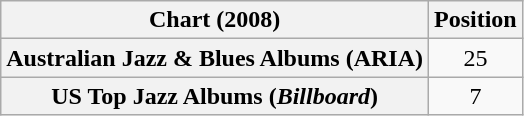<table class="wikitable sortable plainrowheaders" style="text-align:center">
<tr>
<th scope="col">Chart (2008)</th>
<th scope="col">Position</th>
</tr>
<tr>
<th scope="row">Australian Jazz & Blues Albums (ARIA)</th>
<td>25</td>
</tr>
<tr>
<th scope="row">US Top Jazz Albums (<em>Billboard</em>)</th>
<td>7</td>
</tr>
</table>
